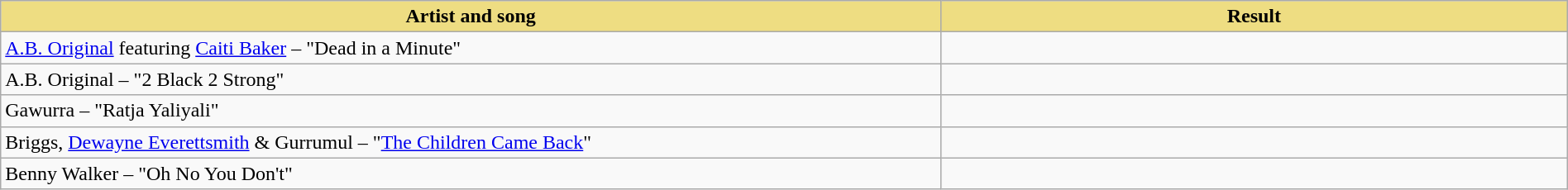<table class="wikitable" width=100%>
<tr>
<th style="width:15%;background:#EEDD82;">Artist and song</th>
<th style="width:10%;background:#EEDD82;">Result</th>
</tr>
<tr>
<td><a href='#'>A.B. Original</a> featuring <a href='#'>Caiti Baker</a> – "Dead in a Minute"</td>
<td></td>
</tr>
<tr>
<td>A.B. Original – "2 Black 2 Strong"</td>
<td></td>
</tr>
<tr>
<td>Gawurra – "Ratja Yaliyali"</td>
<td></td>
</tr>
<tr>
<td>Briggs, <a href='#'>Dewayne Everettsmith</a> & Gurrumul – "<a href='#'>The Children Came Back</a>"</td>
<td></td>
</tr>
<tr>
<td>Benny Walker – "Oh No You Don't"</td>
<td></td>
</tr>
</table>
